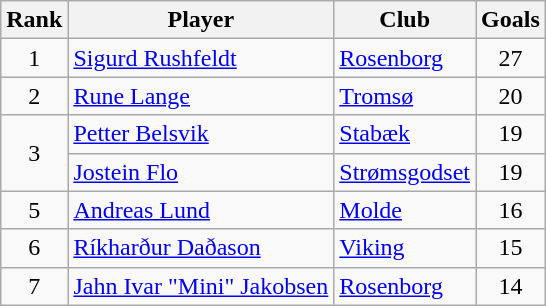<table class="wikitable" style="text-align:center">
<tr>
<th>Rank</th>
<th>Player</th>
<th>Club</th>
<th>Goals</th>
</tr>
<tr>
<td>1</td>
<td align="left"> <a href='#'>Sigurd Rushfeldt</a></td>
<td align="left"><a href='#'>Rosenborg</a></td>
<td>27</td>
</tr>
<tr>
<td>2</td>
<td align="left"> <a href='#'>Rune Lange</a></td>
<td align="left"><a href='#'>Tromsø</a></td>
<td>20</td>
</tr>
<tr>
<td rowspan="2">3</td>
<td align="left"> <a href='#'>Petter Belsvik</a></td>
<td align="left"><a href='#'>Stabæk</a></td>
<td>19</td>
</tr>
<tr>
<td align="left"> <a href='#'>Jostein Flo</a></td>
<td align="left"><a href='#'>Strømsgodset</a></td>
<td>19</td>
</tr>
<tr>
<td>5</td>
<td align="left"> <a href='#'>Andreas Lund</a></td>
<td align="left"><a href='#'>Molde</a></td>
<td>16</td>
</tr>
<tr>
<td>6</td>
<td align="left"> <a href='#'>Ríkharður Daðason</a></td>
<td align="left"><a href='#'>Viking</a></td>
<td>15</td>
</tr>
<tr>
<td>7</td>
<td align="left"> <a href='#'>Jahn Ivar "Mini" Jakobsen</a></td>
<td align="left"><a href='#'>Rosenborg</a></td>
<td>14</td>
</tr>
</table>
